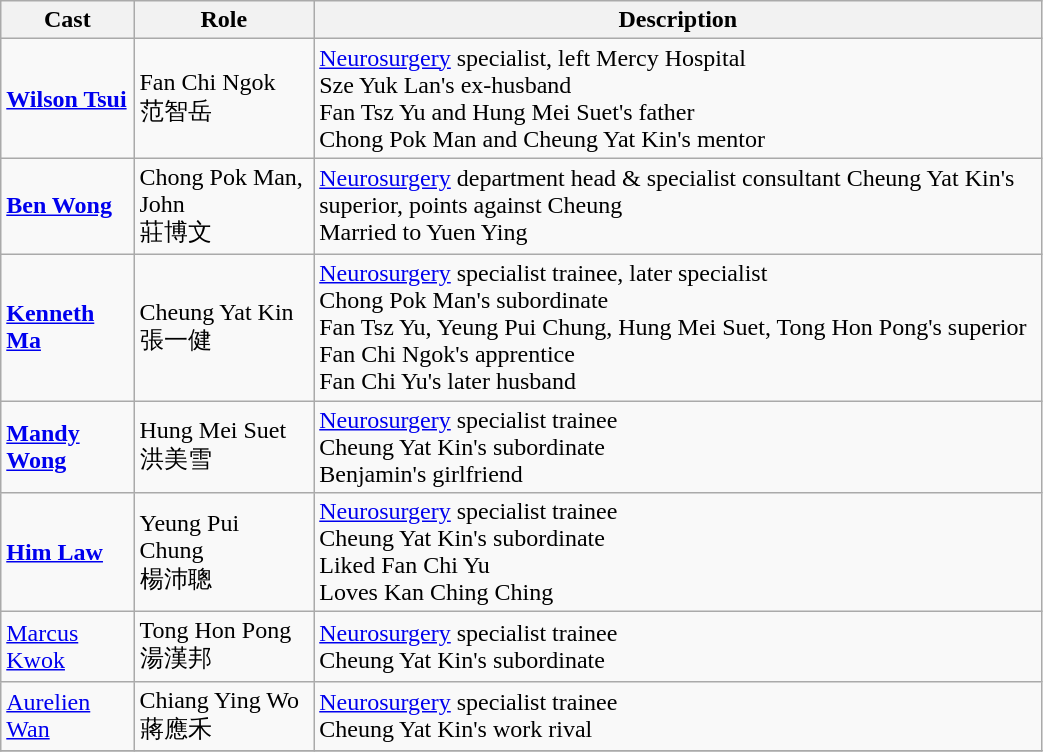<table class="wikitable" width="55%">
<tr>
<th>Cast</th>
<th>Role</th>
<th>Description</th>
</tr>
<tr>
<td><strong><a href='#'>Wilson Tsui</a></strong></td>
<td>Fan Chi Ngok<br>范智岳</td>
<td><a href='#'>Neurosurgery</a> specialist, left Mercy Hospital<br>Sze Yuk Lan's ex-husband<br>Fan Tsz Yu and Hung Mei Suet's father<br>Chong Pok Man and Cheung Yat Kin's mentor</td>
</tr>
<tr>
<td><strong><a href='#'>Ben Wong</a></strong></td>
<td>Chong Pok Man, John<br>莊博文</td>
<td><a href='#'>Neurosurgery</a> department head & specialist consultant Cheung Yat Kin's superior, points against Cheung<br>Married to Yuen Ying</td>
</tr>
<tr>
<td><strong><a href='#'>Kenneth Ma</a></strong></td>
<td>Cheung Yat Kin<br>張一健</td>
<td><a href='#'>Neurosurgery</a> specialist trainee, later specialist<br>Chong Pok Man's subordinate<br>Fan Tsz Yu, Yeung Pui Chung, Hung Mei Suet, Tong Hon Pong's superior<br>Fan Chi Ngok's apprentice<br>Fan Chi Yu's later husband</td>
</tr>
<tr>
<td><strong><a href='#'>Mandy Wong</a></strong></td>
<td>Hung Mei Suet<br>洪美雪</td>
<td><a href='#'>Neurosurgery</a> specialist trainee<br>Cheung Yat Kin's subordinate<br>Benjamin's girlfriend</td>
</tr>
<tr>
<td><strong><a href='#'>Him Law</a></strong></td>
<td>Yeung Pui Chung<br>楊沛聰</td>
<td><a href='#'>Neurosurgery</a> specialist trainee<br>Cheung Yat Kin's subordinate<br>Liked Fan Chi Yu <br> Loves Kan Ching Ching</td>
</tr>
<tr>
<td><a href='#'>Marcus Kwok</a></td>
<td>Tong Hon Pong<br>湯漢邦</td>
<td><a href='#'>Neurosurgery</a> specialist trainee<br>Cheung Yat Kin's subordinate</td>
</tr>
<tr>
<td><a href='#'>Aurelien Wan</a></td>
<td>Chiang Ying Wo<br>蔣應禾</td>
<td><a href='#'>Neurosurgery</a> specialist trainee<br>Cheung Yat Kin's work rival</td>
</tr>
<tr>
</tr>
</table>
